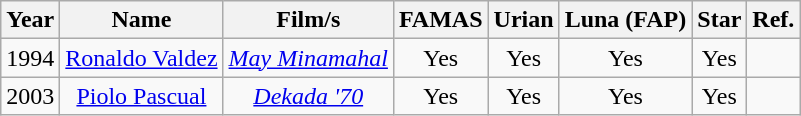<table class="wikitable" style="text-align:center">
<tr>
<th>Year </th>
<th>Name</th>
<th>Film/s</th>
<th>FAMAS</th>
<th>Urian</th>
<th>Luna (FAP)</th>
<th>Star</th>
<th>Ref.</th>
</tr>
<tr>
<td>1994</td>
<td><a href='#'>Ronaldo Valdez</a></td>
<td><em><a href='#'>May Minamahal</a></em></td>
<td>Yes</td>
<td>Yes</td>
<td>Yes</td>
<td>Yes</td>
<td></td>
</tr>
<tr>
<td>2003</td>
<td><a href='#'>Piolo Pascual</a></td>
<td><em><a href='#'>Dekada '70</a></em></td>
<td>Yes</td>
<td>Yes</td>
<td>Yes</td>
<td>Yes</td>
<td></td>
</tr>
</table>
